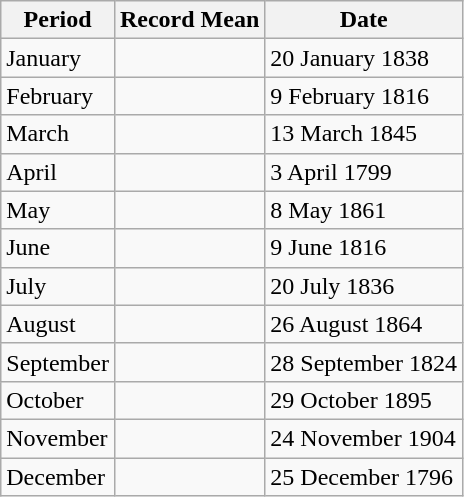<table class="wikitable">
<tr>
<th>Period</th>
<th>Record Mean</th>
<th>Date</th>
</tr>
<tr>
<td>January</td>
<td align="right"></td>
<td>20 January 1838</td>
</tr>
<tr>
<td>February</td>
<td align="right"></td>
<td>9 February 1816</td>
</tr>
<tr>
<td>March</td>
<td align="right"></td>
<td>13 March 1845</td>
</tr>
<tr>
<td>April</td>
<td align="right"></td>
<td>3 April 1799</td>
</tr>
<tr>
<td>May</td>
<td align="right"></td>
<td>8 May 1861</td>
</tr>
<tr>
<td>June</td>
<td align="right"></td>
<td>9 June 1816</td>
</tr>
<tr>
<td>July</td>
<td align="right"></td>
<td>20 July 1836</td>
</tr>
<tr>
<td>August</td>
<td align="right"></td>
<td>26 August 1864</td>
</tr>
<tr>
<td>September</td>
<td align="right"></td>
<td>28 September 1824</td>
</tr>
<tr>
<td>October</td>
<td align="right"></td>
<td>29 October 1895</td>
</tr>
<tr>
<td>November</td>
<td align="right"></td>
<td>24 November 1904</td>
</tr>
<tr>
<td>December</td>
<td align="right"></td>
<td>25 December 1796</td>
</tr>
</table>
